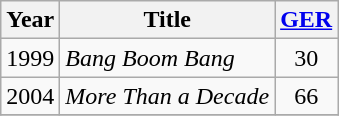<table class="wikitable">
<tr>
<th>Year</th>
<th>Title</th>
<th><a href='#'>GER</a></th>
</tr>
<tr>
<td>1999</td>
<td><em>Bang Boom Bang</em></td>
<td align="center">30</td>
</tr>
<tr>
<td>2004</td>
<td><em>More Than a Decade</em></td>
<td align="center">66</td>
</tr>
<tr>
</tr>
</table>
